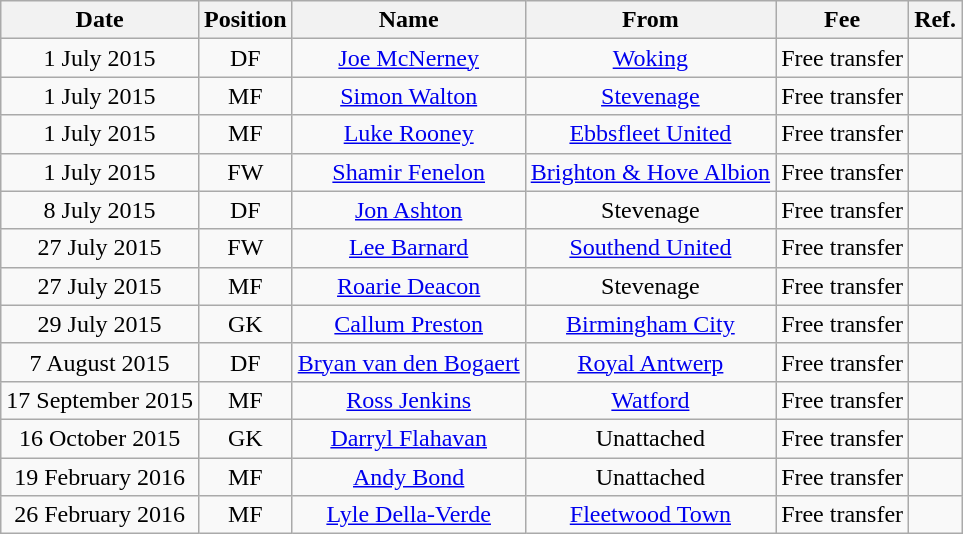<table class="wikitable" style="text-align:center;">
<tr>
<th>Date</th>
<th>Position</th>
<th>Name</th>
<th>From</th>
<th>Fee</th>
<th>Ref.</th>
</tr>
<tr>
<td>1 July 2015</td>
<td>DF</td>
<td><a href='#'>Joe McNerney</a></td>
<td><a href='#'>Woking</a></td>
<td>Free transfer</td>
<td></td>
</tr>
<tr>
<td>1 July 2015</td>
<td>MF</td>
<td><a href='#'>Simon Walton</a></td>
<td><a href='#'>Stevenage</a></td>
<td>Free transfer</td>
<td></td>
</tr>
<tr>
<td>1 July 2015</td>
<td>MF</td>
<td><a href='#'>Luke Rooney</a></td>
<td><a href='#'>Ebbsfleet United</a></td>
<td>Free transfer</td>
<td></td>
</tr>
<tr>
<td>1 July 2015</td>
<td>FW</td>
<td><a href='#'>Shamir Fenelon</a></td>
<td><a href='#'>Brighton & Hove Albion</a></td>
<td>Free transfer</td>
<td></td>
</tr>
<tr>
<td>8 July 2015</td>
<td>DF</td>
<td><a href='#'>Jon Ashton</a></td>
<td>Stevenage</td>
<td>Free transfer</td>
<td></td>
</tr>
<tr>
<td>27 July 2015</td>
<td>FW</td>
<td><a href='#'>Lee Barnard</a></td>
<td><a href='#'>Southend United</a></td>
<td>Free transfer</td>
<td></td>
</tr>
<tr>
<td>27 July 2015</td>
<td>MF</td>
<td><a href='#'>Roarie Deacon</a></td>
<td>Stevenage</td>
<td>Free transfer</td>
<td></td>
</tr>
<tr>
<td>29 July 2015</td>
<td>GK</td>
<td><a href='#'>Callum Preston</a></td>
<td><a href='#'>Birmingham City</a></td>
<td>Free transfer</td>
<td></td>
</tr>
<tr>
<td>7 August 2015</td>
<td>DF</td>
<td><a href='#'>Bryan van den Bogaert</a></td>
<td><a href='#'>Royal Antwerp</a></td>
<td>Free transfer</td>
<td></td>
</tr>
<tr>
<td>17 September 2015</td>
<td>MF</td>
<td><a href='#'>Ross Jenkins</a></td>
<td><a href='#'>Watford</a></td>
<td>Free transfer</td>
<td></td>
</tr>
<tr>
<td>16 October 2015</td>
<td>GK</td>
<td><a href='#'>Darryl Flahavan</a></td>
<td>Unattached</td>
<td>Free transfer</td>
<td></td>
</tr>
<tr>
<td>19 February 2016</td>
<td>MF</td>
<td><a href='#'>Andy Bond</a></td>
<td>Unattached</td>
<td>Free transfer</td>
<td></td>
</tr>
<tr>
<td>26 February 2016</td>
<td>MF</td>
<td><a href='#'>Lyle Della-Verde</a></td>
<td><a href='#'>Fleetwood Town</a></td>
<td>Free transfer</td>
<td></td>
</tr>
</table>
